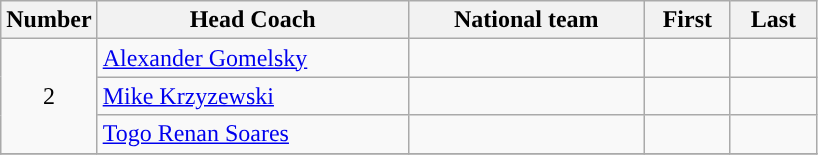<table class="wikitable">
<tr>
<th>Number</th>
<th style="width:200px">Head Coach</th>
<th style="width:150px">National team</th>
<th style="width:50px">First</th>
<th style="width:50px">Last</th>
</tr>
<tr>
<td rowspan=3 style="text-align:center;">2</td>
<td> <a href='#'>Alexander Gomelsky</a></td>
<td></td>
<td></td>
<td></td>
</tr>
<tr>
<td> <a href='#'>Mike Krzyzewski</a></td>
<td></td>
<td></td>
<td></td>
</tr>
<tr>
<td> <a href='#'>Togo Renan Soares</a></td>
<td></td>
<td></td>
<td></td>
</tr>
<tr>
</tr>
</table>
